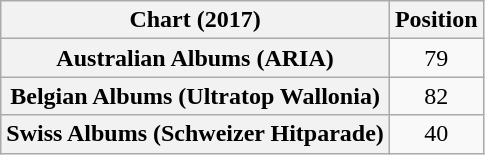<table class="wikitable sortable plainrowheaders" style="text-align:center">
<tr>
<th scope="col">Chart (2017)</th>
<th scope="col">Position</th>
</tr>
<tr>
<th scope="row">Australian Albums (ARIA)</th>
<td>79</td>
</tr>
<tr>
<th scope="row">Belgian Albums (Ultratop Wallonia)</th>
<td>82</td>
</tr>
<tr>
<th scope="row">Swiss Albums (Schweizer Hitparade)</th>
<td>40</td>
</tr>
</table>
